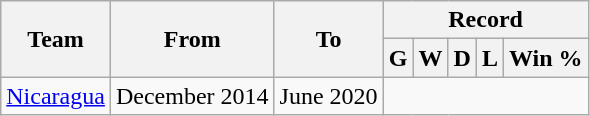<table class="wikitable" style="text-align: center">
<tr>
<th rowspan="2">Team</th>
<th rowspan="2">From</th>
<th rowspan="2">To</th>
<th colspan="5">Record</th>
</tr>
<tr>
<th>G</th>
<th>W</th>
<th>D</th>
<th>L</th>
<th>Win %</th>
</tr>
<tr>
<td align=left><a href='#'>Nicaragua</a></td>
<td align=left>December 2014</td>
<td align=left>June 2020<br></td>
</tr>
</table>
